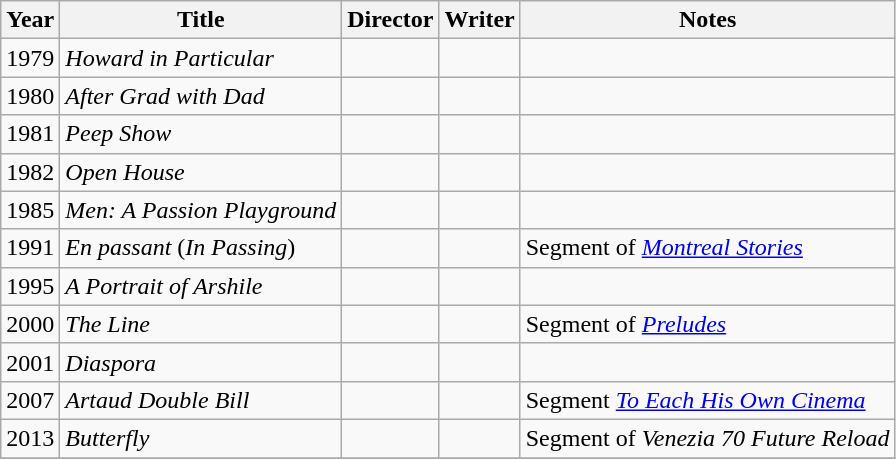<table class="wikitable sortable">
<tr>
<th>Year</th>
<th>Title</th>
<th>Director</th>
<th>Writer</th>
<th class="unsortable">Notes</th>
</tr>
<tr>
<td>1979</td>
<td><em>Howard in Particular</em></td>
<td></td>
<td></td>
<td></td>
</tr>
<tr>
<td>1980</td>
<td><em>After Grad with Dad</em></td>
<td></td>
<td></td>
<td></td>
</tr>
<tr>
<td>1981</td>
<td><em>Peep Show</em></td>
<td></td>
<td></td>
<td></td>
</tr>
<tr>
<td>1982</td>
<td><em>Open House</em></td>
<td></td>
<td></td>
<td></td>
</tr>
<tr>
<td>1985</td>
<td><em>Men: A Passion Playground</em></td>
<td></td>
<td></td>
<td></td>
</tr>
<tr>
<td>1991</td>
<td><em>En passant</em> (<em>In Passing</em>)</td>
<td></td>
<td></td>
<td>Segment of <em><a href='#'>Montreal Stories</a></em></td>
</tr>
<tr>
<td>1995</td>
<td data-sort-value="Portrait of Arshile, A"><em>A Portrait of Arshile</em></td>
<td></td>
<td></td>
<td></td>
</tr>
<tr>
<td>2000</td>
<td data-sort-value="Line, The"><em>The Line</em></td>
<td></td>
<td></td>
<td>Segment of <em><a href='#'>Preludes</a></em></td>
</tr>
<tr>
<td>2001</td>
<td><em>Diaspora</em></td>
<td></td>
<td></td>
<td></td>
</tr>
<tr>
<td>2007</td>
<td><em>Artaud Double Bill</em></td>
<td></td>
<td></td>
<td>Segment <em><a href='#'>To Each His Own Cinema</a></em></td>
</tr>
<tr>
<td>2013</td>
<td><em>Butterfly</em></td>
<td></td>
<td></td>
<td>Segment of <em>Venezia 70 Future Reload</em></td>
</tr>
<tr>
</tr>
</table>
